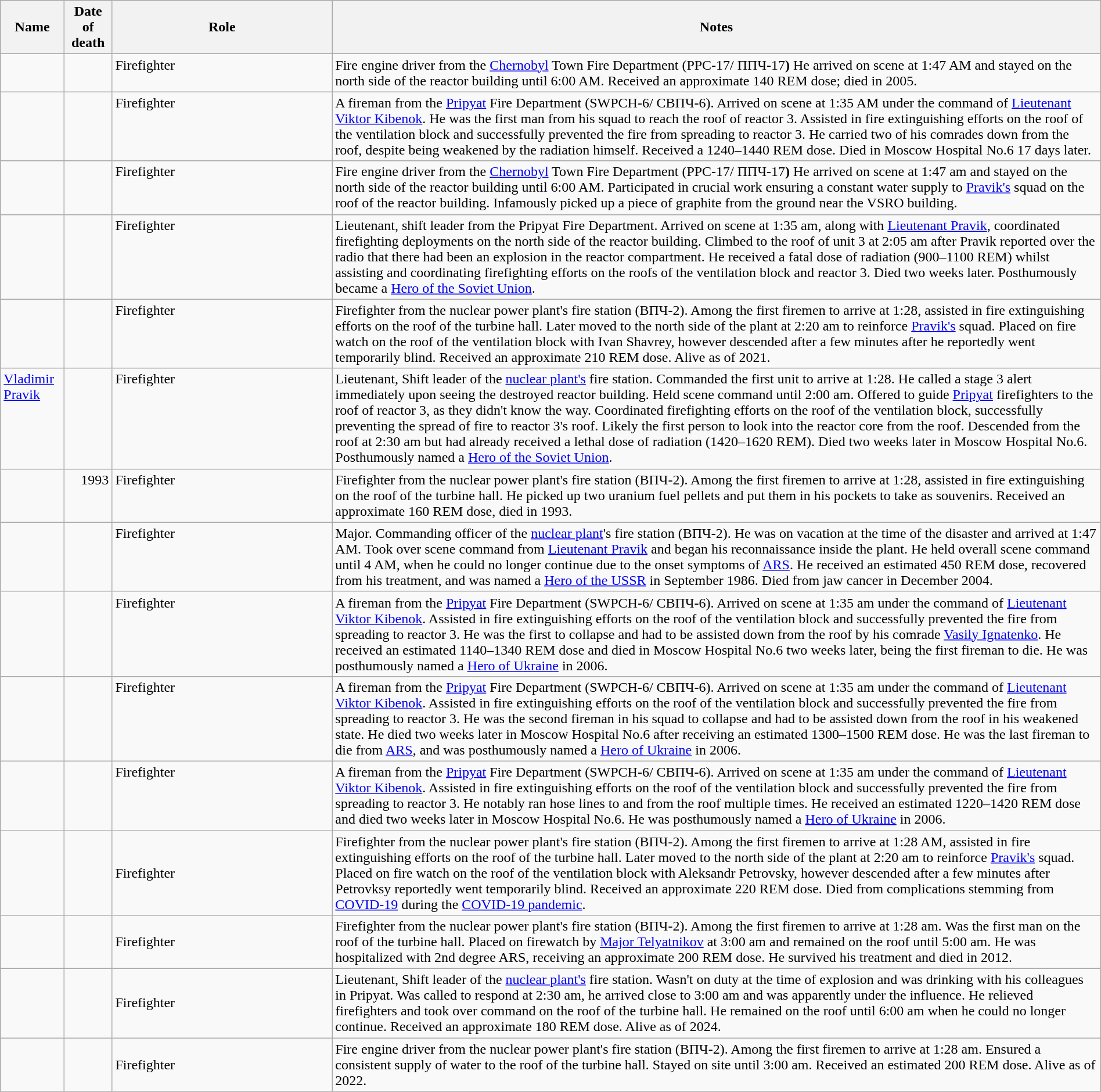<table class="wikitable sortable" width="100%">
<tr>
<th>Name</th>
<th>Date of death</th>
<th class="unsortable" width="20%">Role</th>
<th class=unsortable>Notes</th>
</tr>
<tr valign=top>
<td></td>
<td style=text-align:right;></td>
<td>Firefighter</td>
<td>Fire engine driver from the <a href='#'>Chernobyl</a> Town Fire Department (PPC-17/ ППЧ-17<strong>)</strong> He arrived on scene at 1:47 AM and stayed on the north side of the reactor building until 6:00 AM. Received an approximate 140 REM dose; died in 2005.</td>
</tr>
<tr valign=top>
<td></td>
<td style=text-align:right;></td>
<td>Firefighter</td>
<td>A fireman from the <a href='#'>Pripyat</a> Fire Department (SWPCH-6/ СВПЧ-6). Arrived on scene at 1:35 AM under the command of <a href='#'>Lieutenant Viktor Kibenok</a>. He was the first man from his squad to reach the roof of reactor 3. Assisted in fire extinguishing efforts on the roof of the ventilation block and successfully prevented the fire from spreading to reactor 3. He carried two of his comrades down from the roof, despite being weakened by the radiation himself. Received a 1240–1440 REM dose. Died in Moscow Hospital No.6 17 days later.</td>
</tr>
<tr valign=top>
<td></td>
<td style=text-align:right;></td>
<td>Firefighter</td>
<td>Fire engine driver from the <a href='#'>Chernobyl</a> Town Fire Department (PPC-17/ ППЧ-17<strong>)</strong> He arrived on scene at 1:47 am and stayed on the north side of the reactor building until 6:00 AM. Participated in crucial work ensuring a constant water supply to <a href='#'>Pravik's</a> squad on the roof of the reactor building. Infamously picked up a piece of graphite from the ground near the VSRO building.</td>
</tr>
<tr valign=top>
<td></td>
<td style=text-align:right;></td>
<td>Firefighter</td>
<td>Lieutenant, shift leader from the Pripyat Fire Department. Arrived on scene at 1:35 am, along with <a href='#'>Lieutenant Pravik</a>, coordinated firefighting deployments on the north side of the reactor building. Climbed to the roof of unit 3 at 2:05 am after Pravik reported over the radio that there had been an explosion in the reactor compartment. He received a fatal dose of radiation (900–1100 REM) whilst assisting and coordinating firefighting efforts on the roofs of the ventilation block and reactor 3. Died two weeks later. Posthumously became a <a href='#'>Hero of the Soviet Union</a>.</td>
</tr>
<tr valign=top>
<td></td>
<td></td>
<td>Firefighter</td>
<td>Firefighter from the nuclear power plant's fire station (ВПЧ-2). Among the first firemen to arrive at 1:28, assisted in fire extinguishing efforts on the roof of the turbine hall. Later moved to the north side of the plant at 2:20 am to reinforce <a href='#'>Pravik's</a> squad. Placed on fire watch on the roof of the ventilation block with Ivan Shavrey, however descended after a few minutes after he reportedly went temporarily blind. Received an approximate 210 REM dose. Alive as of 2021.</td>
</tr>
<tr valign=top>
<td><a href='#'>Vladimir Pravik</a></td>
<td style=text-align:right;></td>
<td>Firefighter</td>
<td>Lieutenant, Shift leader of the <a href='#'>nuclear plant's</a> fire station. Commanded the first unit to arrive at 1:28. He called a stage 3 alert immediately upon seeing the destroyed reactor building. Held scene command until 2:00 am. Offered to guide <a href='#'>Pripyat</a> firefighters to the roof of reactor 3, as they didn't know the way. Coordinated firefighting efforts on the roof of the ventilation block, successfully preventing the spread of fire to reactor 3's roof. Likely the first person to look into the reactor core from the roof. Descended from the roof at 2:30 am but had already received a lethal dose of radiation (1420–1620 REM). Died two weeks later in Moscow Hospital No.6. Posthumously named a <a href='#'>Hero of the Soviet Union</a>.</td>
</tr>
<tr valign=top>
<td></td>
<td style=text-align:right;>1993</td>
<td>Firefighter</td>
<td>Firefighter from the nuclear power plant's fire station (ВПЧ-2). Among the first firemen to arrive at 1:28, assisted in fire extinguishing on the roof of the turbine hall. He picked up two uranium fuel pellets and put them in his pockets to take as souvenirs. Received an approximate 160 REM dose, died in 1993.</td>
</tr>
<tr valign=top>
<td></td>
<td class=nowrap style=text-align:right;></td>
<td>Firefighter</td>
<td>Major. Commanding officer of the <a href='#'>nuclear plant</a>'s fire station (ВПЧ-2). He was on vacation at the time of the disaster and arrived at 1:47 AM. Took over scene command from <a href='#'>Lieutenant Pravik</a> and began his reconnaissance inside the plant. He held overall scene command until 4 AM, when he could no longer continue due to the onset symptoms of <a href='#'>ARS</a>. He received an estimated 450 REM dose, recovered from his treatment, and was named a <a href='#'>Hero of the USSR</a> in September 1986. Died from jaw cancer in December 2004.</td>
</tr>
<tr valign=top>
<td></td>
<td style=text-align:right;></td>
<td>Firefighter</td>
<td>A fireman from the <a href='#'>Pripyat</a> Fire Department (SWPCH-6/ СВПЧ-6). Arrived on scene at 1:35 am under the command of <a href='#'>Lieutenant Viktor Kibenok</a>. Assisted in fire extinguishing efforts on the roof of the ventilation block and successfully prevented the fire from spreading to reactor 3. He was the first to collapse and had to be assisted down from the roof by his comrade <a href='#'>Vasily Ignatenko</a>. He received an estimated 1140–1340 REM dose and died in Moscow Hospital No.6 two weeks later, being the first fireman to die. He was posthumously named a <a href='#'>Hero of Ukraine</a> in 2006.</td>
</tr>
<tr valign=top>
<td></td>
<td style=text-align:right;></td>
<td>Firefighter</td>
<td>A fireman from the <a href='#'>Pripyat</a> Fire Department (SWPCH-6/ СВПЧ-6). Arrived on scene at 1:35 am under the command of <a href='#'>Lieutenant Viktor Kibenok</a>. Assisted in fire extinguishing efforts on the roof of the ventilation block and successfully prevented the fire from spreading to reactor 3. He was the second fireman in his squad to collapse and had to be assisted down from the roof in his weakened state. He died two weeks later in Moscow Hospital No.6 after receiving an estimated 1300–1500 REM dose. He was the last fireman to die from <a href='#'>ARS</a>, and was posthumously named a <a href='#'>Hero of Ukraine</a> in 2006.</td>
</tr>
<tr valign=top>
<td></td>
<td style=text-align:right;></td>
<td>Firefighter</td>
<td>A fireman from the <a href='#'>Pripyat</a> Fire Department (SWPCH-6/ СВПЧ-6). Arrived on scene at 1:35 am under the command of <a href='#'>Lieutenant Viktor Kibenok</a>. Assisted in fire extinguishing efforts on the roof of the ventilation block and successfully prevented the fire from spreading to reactor 3. He notably ran hose lines to and from the roof multiple times. He received an estimated 1220–1420 REM dose and died two weeks later in Moscow Hospital No.6. He was posthumously named a <a href='#'>Hero of Ukraine</a> in 2006.</td>
</tr>
<tr>
<td></td>
<td style=text-align:right;></td>
<td>Firefighter</td>
<td>Firefighter from the nuclear power plant's fire station (ВПЧ-2). Among the first firemen to arrive at 1:28 AM, assisted in fire extinguishing efforts on the roof of the turbine hall. Later moved to the north side of the plant at 2:20 am to reinforce <a href='#'>Pravik's</a> squad. Placed on fire watch on the roof of the ventilation block with Aleksandr Petrovsky, however descended after a few minutes after Petrovksy reportedly went temporarily blind. Received an approximate 220 REM dose. Died from complications stemming from <a href='#'>COVID-19</a> during the <a href='#'>COVID-19 pandemic</a>.</td>
</tr>
<tr>
<td></td>
<td style=text-align:right;></td>
<td>Firefighter</td>
<td>Firefighter from the nuclear power plant's fire station (ВПЧ-2). Among the first firemen to arrive at 1:28 am. Was the first man on the roof of the turbine hall. Placed on firewatch by <a href='#'>Major Telyatnikov</a> at 3:00 am and remained on the roof until 5:00 am. He was hospitalized with 2nd degree ARS, receiving an approximate 200 REM dose. He survived his treatment and died in 2012.</td>
</tr>
<tr>
<td></td>
<td></td>
<td>Firefighter</td>
<td>Lieutenant, Shift leader of the <a href='#'>nuclear plant's</a> fire station. Wasn't on duty at the time of explosion and was drinking with his colleagues in Pripyat. Was called to respond at 2:30 am, he arrived close to 3:00 am and was apparently under the influence. He relieved firefighters and took over command on the roof of the turbine hall. He remained on the roof until 6:00 am when he could no longer continue. Received an approximate 180 REM dose. Alive as of 2024.</td>
</tr>
<tr>
<td></td>
<td></td>
<td>Firefighter</td>
<td>Fire engine driver from the nuclear power plant's fire station (ВПЧ-2). Among the first firemen to arrive at 1:28 am. Ensured a consistent supply of water to the roof of the turbine hall. Stayed on site until 3:00 am. Received an estimated 200 REM dose. Alive as of 2022.</td>
</tr>
</table>
